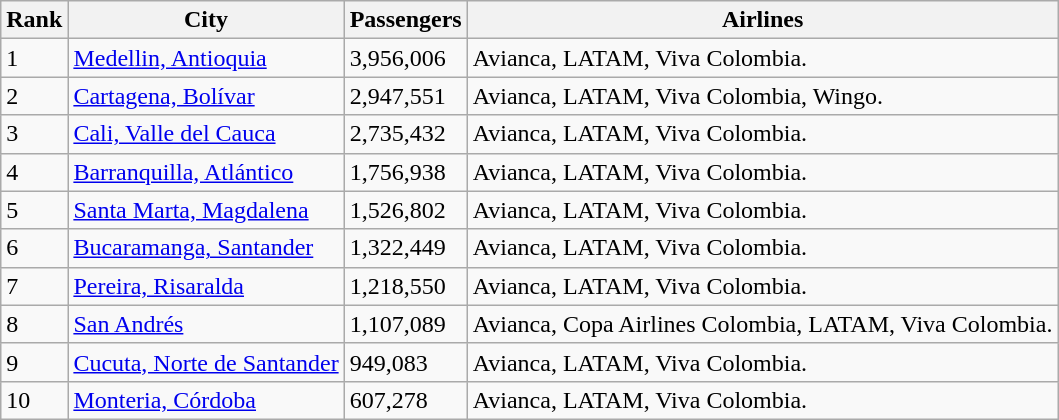<table class="wikitable" width= align=>
<tr>
<th>Rank</th>
<th>City</th>
<th>Passengers</th>
<th>Airlines</th>
</tr>
<tr>
<td>1</td>
<td><a href='#'>Medellin, Antioquia</a></td>
<td>3,956,006</td>
<td>Avianca, LATAM, Viva Colombia.</td>
</tr>
<tr>
<td>2</td>
<td><a href='#'>Cartagena, Bolívar</a></td>
<td>2,947,551</td>
<td>Avianca, LATAM, Viva Colombia, Wingo.</td>
</tr>
<tr>
<td>3</td>
<td><a href='#'>Cali, Valle del Cauca</a></td>
<td>2,735,432</td>
<td>Avianca, LATAM, Viva Colombia.</td>
</tr>
<tr>
<td>4</td>
<td><a href='#'>Barranquilla, Atlántico</a></td>
<td>1,756,938</td>
<td>Avianca, LATAM, Viva Colombia.</td>
</tr>
<tr>
<td>5</td>
<td><a href='#'>Santa Marta, Magdalena</a></td>
<td>1,526,802</td>
<td>Avianca, LATAM, Viva Colombia.</td>
</tr>
<tr>
<td>6</td>
<td><a href='#'>Bucaramanga, Santander</a></td>
<td>1,322,449</td>
<td>Avianca, LATAM, Viva Colombia.</td>
</tr>
<tr>
<td>7</td>
<td><a href='#'>Pereira, Risaralda</a></td>
<td>1,218,550</td>
<td>Avianca, LATAM, Viva Colombia.</td>
</tr>
<tr>
<td>8</td>
<td><a href='#'>San Andrés</a></td>
<td>1,107,089</td>
<td>Avianca, Copa Airlines Colombia, LATAM, Viva Colombia.</td>
</tr>
<tr>
<td>9</td>
<td><a href='#'>Cucuta, Norte de Santander</a></td>
<td>949,083</td>
<td>Avianca, LATAM, Viva Colombia.</td>
</tr>
<tr>
<td>10</td>
<td><a href='#'>Monteria, Córdoba</a></td>
<td>607,278</td>
<td>Avianca, LATAM, Viva Colombia.</td>
</tr>
</table>
